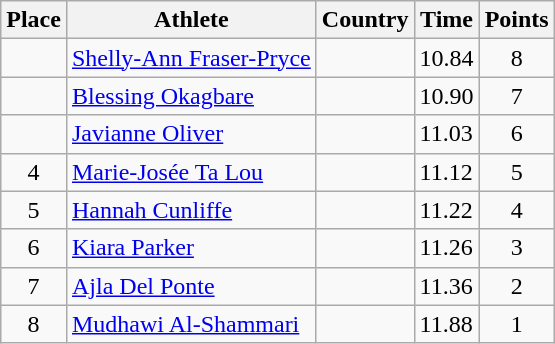<table class="wikitable">
<tr>
<th>Place</th>
<th>Athlete</th>
<th>Country</th>
<th>Time</th>
<th>Points</th>
</tr>
<tr>
<td align=center></td>
<td><a href='#'>Shelly-Ann Fraser-Pryce</a></td>
<td></td>
<td>10.84</td>
<td align=center>8</td>
</tr>
<tr>
<td align=center></td>
<td><a href='#'>Blessing Okagbare</a></td>
<td></td>
<td>10.90</td>
<td align=center>7</td>
</tr>
<tr>
<td align=center></td>
<td><a href='#'>Javianne Oliver</a></td>
<td></td>
<td>11.03</td>
<td align=center>6</td>
</tr>
<tr>
<td align=center>4</td>
<td><a href='#'>Marie-Josée Ta Lou</a></td>
<td></td>
<td>11.12</td>
<td align=center>5</td>
</tr>
<tr>
<td align=center>5</td>
<td><a href='#'>Hannah Cunliffe</a></td>
<td></td>
<td>11.22</td>
<td align=center>4</td>
</tr>
<tr>
<td align=center>6</td>
<td><a href='#'>Kiara Parker</a></td>
<td></td>
<td>11.26</td>
<td align=center>3</td>
</tr>
<tr>
<td align=center>7</td>
<td><a href='#'>Ajla Del Ponte</a></td>
<td></td>
<td>11.36</td>
<td align=center>2</td>
</tr>
<tr>
<td align=center>8</td>
<td><a href='#'>Mudhawi Al-Shammari</a></td>
<td></td>
<td>11.88</td>
<td align=center>1</td>
</tr>
</table>
